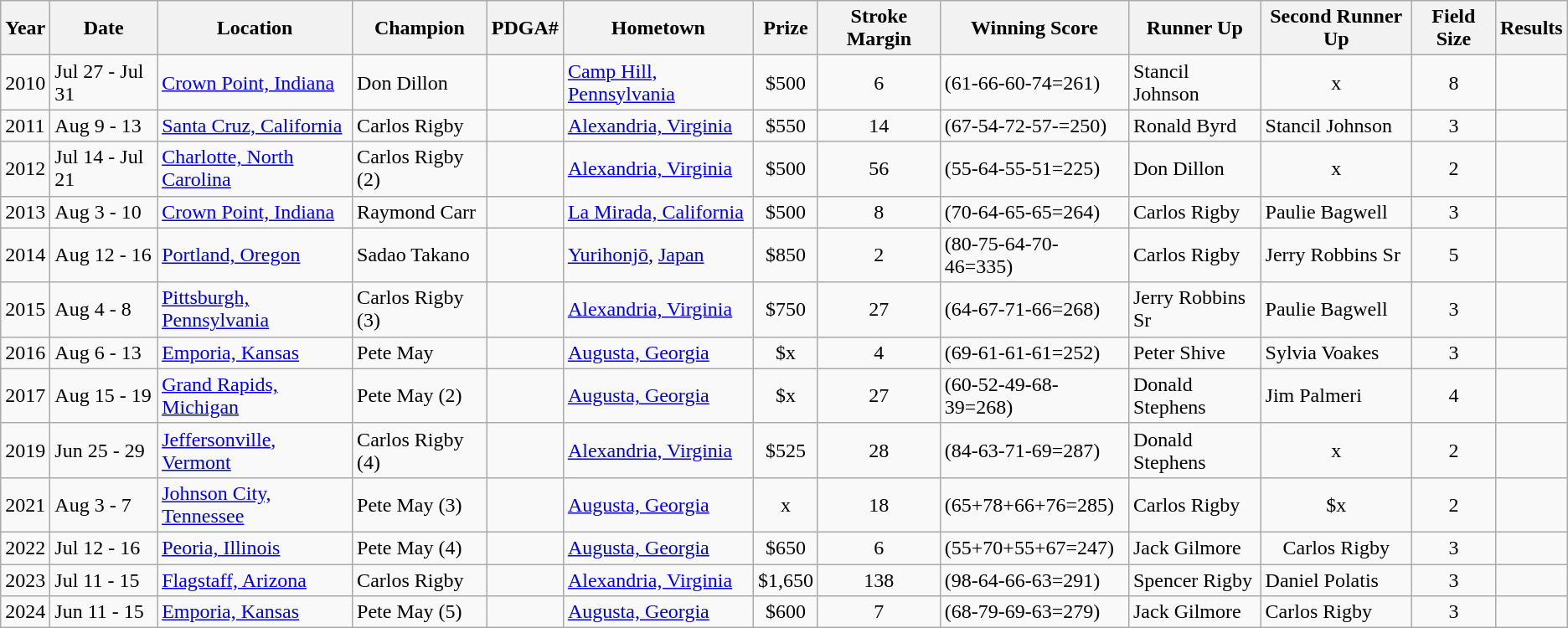<table class="wikitable">
<tr>
<th>Year</th>
<th>Date</th>
<th>Location</th>
<th>Champion</th>
<th>PDGA#</th>
<th>Hometown</th>
<th>Prize</th>
<th>Stroke Margin</th>
<th>Winning Score</th>
<th>Runner Up</th>
<th>Second Runner Up</th>
<th>Field Size</th>
<th>Results</th>
</tr>
<tr>
<td>2010</td>
<td>Jul 27 - Jul 31</td>
<td><a href='#'>Crown Point, Indiana</a></td>
<td>Don Dillon</td>
<td></td>
<td><a href='#'>Camp Hill, Pennsylvania</a></td>
<td align="center">$500</td>
<td align="center">6</td>
<td>(61-66-60-74=261)</td>
<td>Stancil Johnson</td>
<td align="center">x</td>
<td align="center">8</td>
<td></td>
</tr>
<tr>
<td>2011</td>
<td>Aug 9 - 13</td>
<td><a href='#'>Santa Cruz, California</a></td>
<td>Carlos Rigby</td>
<td></td>
<td><a href='#'>Alexandria, Virginia</a></td>
<td align="center">$550</td>
<td align="center">14</td>
<td>(67-54-72-57-=250)</td>
<td>Ronald Byrd</td>
<td>Stancil Johnson</td>
<td align="center">3</td>
<td></td>
</tr>
<tr>
<td>2012</td>
<td>Jul 14 - Jul 21</td>
<td><a href='#'>Charlotte, North Carolina</a></td>
<td>Carlos Rigby (2)</td>
<td></td>
<td><a href='#'>Alexandria, Virginia</a></td>
<td align="center">$500</td>
<td align="center">56</td>
<td>(55-64-55-51=225)</td>
<td>Don Dillon</td>
<td align="center">x</td>
<td align="center">2</td>
<td></td>
</tr>
<tr>
<td>2013</td>
<td>Aug 3 - 10</td>
<td><a href='#'>Crown Point, Indiana</a></td>
<td>Raymond Carr</td>
<td></td>
<td><a href='#'>La Mirada, California</a></td>
<td align="center">$500</td>
<td align="center">8</td>
<td>(70-64-65-65=264)</td>
<td>Carlos Rigby</td>
<td>Paulie Bagwell</td>
<td align="center">3</td>
<td></td>
</tr>
<tr>
<td>2014</td>
<td>Aug 12 - 16</td>
<td><a href='#'>Portland, Oregon</a></td>
<td>Sadao Takano</td>
<td></td>
<td><a href='#'>Yurihonjō</a>, <a href='#'>Japan</a></td>
<td align="center">$850</td>
<td align="center">2</td>
<td>(80-75-64-70-46=335)</td>
<td>Carlos Rigby</td>
<td>Jerry Robbins Sr</td>
<td align="center">5</td>
<td></td>
</tr>
<tr>
<td>2015</td>
<td>Aug 4 - 8</td>
<td><a href='#'>Pittsburgh, Pennsylvania</a></td>
<td>Carlos Rigby (3)</td>
<td></td>
<td><a href='#'>Alexandria, Virginia</a></td>
<td align="center">$750</td>
<td align="center">27</td>
<td>(64-67-71-66=268)</td>
<td>Jerry Robbins Sr</td>
<td>Paulie Bagwell</td>
<td align="center">3</td>
<td></td>
</tr>
<tr>
<td>2016</td>
<td>Aug 6 - 13</td>
<td><a href='#'>Emporia, Kansas</a></td>
<td>Pete May</td>
<td></td>
<td><a href='#'>Augusta, Georgia</a></td>
<td align="center">$x</td>
<td align="center">4</td>
<td>(69-61-61-61=252)</td>
<td>Peter Shive</td>
<td>Sylvia Voakes</td>
<td align="center">3</td>
<td></td>
</tr>
<tr>
<td>2017</td>
<td>Aug 15 - 19</td>
<td><a href='#'>Grand Rapids, Michigan</a></td>
<td>Pete May (2)</td>
<td></td>
<td><a href='#'>Augusta, Georgia</a></td>
<td align="center">$x</td>
<td align="center">27</td>
<td>(60-52-49-68-39=268)</td>
<td>Donald Stephens</td>
<td>Jim Palmeri</td>
<td align="center">4</td>
<td></td>
</tr>
<tr>
<td>2019</td>
<td>Jun 25 - 29</td>
<td><a href='#'>Jeffersonville, Vermont</a></td>
<td>Carlos Rigby (4)</td>
<td></td>
<td><a href='#'>Alexandria, Virginia</a></td>
<td align="center">$525</td>
<td align="center">28</td>
<td>(84-63-71-69=287)</td>
<td>Donald Stephens</td>
<td align="center">x</td>
<td align="center">2</td>
<td></td>
</tr>
<tr>
<td>2021</td>
<td>Aug 3 - 7</td>
<td><a href='#'>Johnson City, Tennessee</a></td>
<td>Pete May (3)</td>
<td></td>
<td><a href='#'>Augusta, Georgia</a></td>
<td align="center">x</td>
<td align="center">18</td>
<td>(65+78+66+76=285)</td>
<td>Carlos Rigby</td>
<td align="center">$x</td>
<td align="center">2</td>
<td></td>
</tr>
<tr>
<td>2022</td>
<td>Jul 12 - 16</td>
<td><a href='#'>Peoria, Illinois</a></td>
<td>Pete May (4)</td>
<td></td>
<td><a href='#'>Augusta, Georgia</a></td>
<td align="center">$650</td>
<td align="center">6</td>
<td>(55+70+55+67=247)</td>
<td>Jack Gilmore</td>
<td align="center">Carlos Rigby</td>
<td align="center">3</td>
<td></td>
</tr>
<tr>
<td>2023</td>
<td>Jul 11 - 15</td>
<td><a href='#'>Flagstaff, Arizona</a></td>
<td>Carlos Rigby</td>
<td></td>
<td><a href='#'>Alexandria, Virginia</a></td>
<td align="center">$1,650</td>
<td align="center">138</td>
<td>(98-64-66-63=291)</td>
<td>Spencer Rigby</td>
<td>Daniel Polatis</td>
<td align="center">3</td>
<td></td>
</tr>
<tr>
<td>2024</td>
<td>Jun 11 - 15</td>
<td><a href='#'>Emporia, Kansas</a></td>
<td>Pete May (5)</td>
<td></td>
<td><a href='#'>Augusta, Georgia</a></td>
<td align="center">$600</td>
<td align="center">7</td>
<td>(68-79-69-63=279)</td>
<td>Jack Gilmore</td>
<td>Carlos Rigby</td>
<td align="center">3</td>
<td></td>
</tr>
</table>
